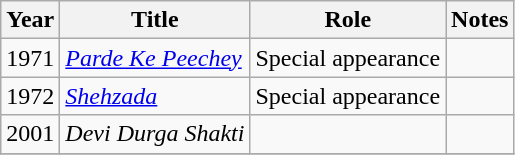<table class="wikitable sortable">
<tr>
<th>Year</th>
<th>Title</th>
<th>Role</th>
<th class="unsortable">Notes</th>
</tr>
<tr>
<td>1971</td>
<td><em><a href='#'>Parde Ke Peechey</a></em></td>
<td>Special appearance</td>
<td></td>
</tr>
<tr>
<td>1972</td>
<td><em><a href='#'>Shehzada</a></em></td>
<td>Special appearance</td>
<td></td>
</tr>
<tr>
<td>2001</td>
<td><em>Devi Durga Shakti</em></td>
<td></td>
<td></td>
</tr>
<tr>
</tr>
</table>
